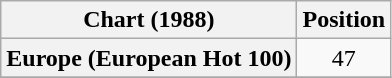<table class="wikitable sortable plainrowheaders">
<tr>
<th>Chart (1988)</th>
<th align="center">Position</th>
</tr>
<tr>
<th scope="row">Europe (European Hot 100)</th>
<td align="center">47</td>
</tr>
<tr>
</tr>
</table>
